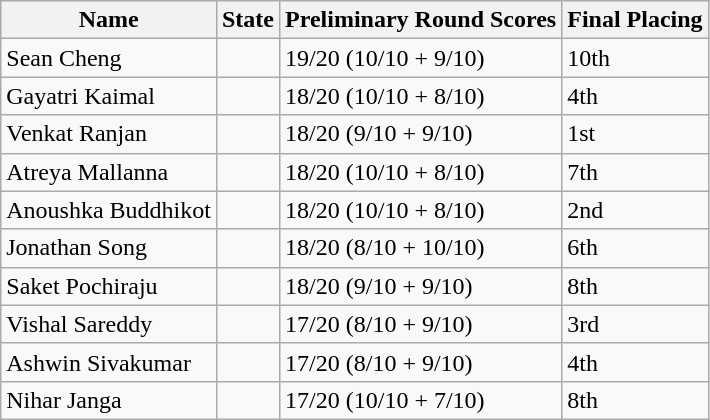<table class="wikitable mw-collapsible">
<tr>
<th>Name</th>
<th>State</th>
<th>Preliminary Round Scores</th>
<th>Final Placing</th>
</tr>
<tr>
<td>Sean Cheng</td>
<td></td>
<td>19/20 (10/10 + 9/10)</td>
<td>10th</td>
</tr>
<tr>
<td>Gayatri Kaimal</td>
<td></td>
<td>18/20 (10/10 + 8/10)</td>
<td>4th</td>
</tr>
<tr>
<td>Venkat Ranjan</td>
<td></td>
<td>18/20 (9/10 + 9/10)</td>
<td>1st</td>
</tr>
<tr>
<td>Atreya Mallanna</td>
<td></td>
<td>18/20 (10/10 + 8/10)</td>
<td>7th</td>
</tr>
<tr>
<td>Anoushka Buddhikot</td>
<td></td>
<td>18/20 (10/10 + 8/10)</td>
<td>2nd</td>
</tr>
<tr>
<td>Jonathan Song</td>
<td></td>
<td>18/20 (8/10 + 10/10)</td>
<td>6th</td>
</tr>
<tr>
<td>Saket Pochiraju</td>
<td></td>
<td>18/20 (9/10 + 9/10)</td>
<td>8th</td>
</tr>
<tr>
<td>Vishal Sareddy</td>
<td></td>
<td>17/20 (8/10 + 9/10)</td>
<td>3rd</td>
</tr>
<tr>
<td>Ashwin Sivakumar</td>
<td></td>
<td>17/20 (8/10 + 9/10)</td>
<td>4th</td>
</tr>
<tr>
<td>Nihar Janga</td>
<td></td>
<td>17/20 (10/10 + 7/10)</td>
<td>8th</td>
</tr>
</table>
